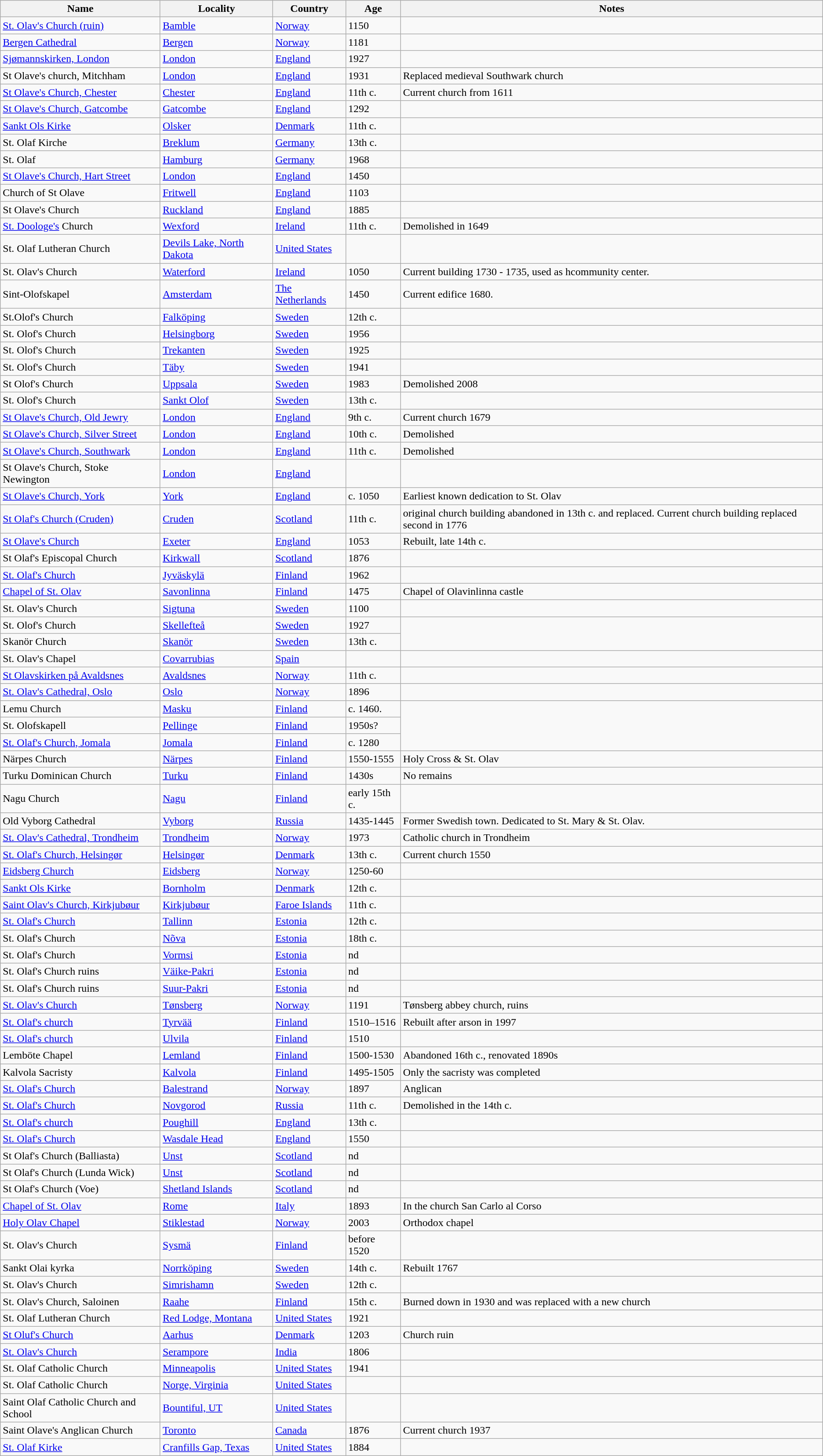<table class="wikitable sortable">
<tr>
<th>Name</th>
<th>Locality</th>
<th>Country</th>
<th>Age</th>
<th>Notes</th>
</tr>
<tr>
<td><a href='#'>St. Olav's Church (ruin)</a></td>
<td><a href='#'>Bamble</a></td>
<td><a href='#'>Norway</a></td>
<td>1150</td>
<td></td>
</tr>
<tr>
<td><a href='#'>Bergen Cathedral</a></td>
<td><a href='#'>Bergen</a></td>
<td><a href='#'>Norway</a></td>
<td>1181</td>
<td></td>
</tr>
<tr>
<td><a href='#'>Sjømannskirken, London</a></td>
<td><a href='#'>London</a></td>
<td><a href='#'>England</a></td>
<td>1927</td>
<td></td>
</tr>
<tr>
<td>St Olave's church, Mitchham</td>
<td><a href='#'>London</a></td>
<td><a href='#'>England</a></td>
<td>1931</td>
<td>Replaced medieval Southwark church</td>
</tr>
<tr>
<td><a href='#'>St Olave's Church, Chester</a></td>
<td><a href='#'>Chester</a></td>
<td><a href='#'>England</a></td>
<td>11th c.</td>
<td>Current church from 1611</td>
</tr>
<tr>
<td><a href='#'>St Olave's Church, Gatcombe</a></td>
<td><a href='#'>Gatcombe</a></td>
<td><a href='#'>England</a></td>
<td>1292</td>
<td></td>
</tr>
<tr>
<td><a href='#'>Sankt Ols Kirke</a></td>
<td><a href='#'>Olsker</a></td>
<td><a href='#'>Denmark</a></td>
<td>11th c.</td>
<td></td>
</tr>
<tr>
<td>St. Olaf Kirche</td>
<td><a href='#'>Breklum</a></td>
<td><a href='#'>Germany</a></td>
<td>13th c.</td>
<td></td>
</tr>
<tr>
<td>St. Olaf</td>
<td><a href='#'>Hamburg</a></td>
<td><a href='#'>Germany</a></td>
<td>1968</td>
<td></td>
</tr>
<tr>
<td><a href='#'>St Olave's Church, Hart Street</a></td>
<td><a href='#'>London</a></td>
<td><a href='#'>England</a></td>
<td>1450</td>
<td></td>
</tr>
<tr>
<td>Church of St Olave</td>
<td><a href='#'>Fritwell</a></td>
<td><a href='#'>England</a></td>
<td>1103</td>
<td></td>
</tr>
<tr>
<td>St Olave's Church</td>
<td><a href='#'>Ruckland</a></td>
<td><a href='#'>England</a></td>
<td>1885</td>
<td></td>
</tr>
<tr>
<td><a href='#'>St. Doologe's</a> Church</td>
<td><a href='#'>Wexford</a></td>
<td><a href='#'>Ireland</a></td>
<td>11th c.</td>
<td>Demolished in 1649</td>
</tr>
<tr>
<td>St. Olaf Lutheran Church</td>
<td><a href='#'>Devils Lake, North Dakota</a></td>
<td><a href='#'>United States</a></td>
<td></td>
<td></td>
</tr>
<tr>
<td>St. Olav's Church</td>
<td><a href='#'>Waterford</a></td>
<td><a href='#'>Ireland</a></td>
<td>1050</td>
<td>Current building 1730 - 1735, used as hcommunity center.</td>
</tr>
<tr>
<td>Sint-Olofskapel</td>
<td><a href='#'>Amsterdam</a></td>
<td><a href='#'>The Netherlands</a></td>
<td>1450</td>
<td>Current edifice 1680.</td>
</tr>
<tr>
<td>St.Olof's Church</td>
<td><a href='#'>Falköping</a></td>
<td><a href='#'>Sweden</a></td>
<td>12th c.</td>
<td></td>
</tr>
<tr>
<td>St. Olof's Church</td>
<td><a href='#'>Helsingborg</a></td>
<td><a href='#'>Sweden</a></td>
<td>1956</td>
<td></td>
</tr>
<tr>
<td>St. Olof's Church</td>
<td><a href='#'>Trekanten</a></td>
<td><a href='#'>Sweden</a></td>
<td>1925</td>
<td></td>
</tr>
<tr>
<td>St. Olof's Church</td>
<td><a href='#'>Täby</a></td>
<td><a href='#'>Sweden</a></td>
<td>1941</td>
<td></td>
</tr>
<tr>
<td>St Olof's Church</td>
<td><a href='#'>Uppsala</a></td>
<td><a href='#'>Sweden</a></td>
<td>1983</td>
<td>Demolished 2008</td>
</tr>
<tr>
<td>St. Olof's Church</td>
<td><a href='#'>Sankt Olof</a></td>
<td><a href='#'>Sweden</a></td>
<td>13th c.</td>
</tr>
<tr>
<td><a href='#'>St Olave's Church, Old Jewry</a></td>
<td><a href='#'>London</a></td>
<td><a href='#'>England</a></td>
<td>9th c.</td>
<td>Current church 1679</td>
</tr>
<tr>
<td><a href='#'>St Olave's Church, Silver Street</a></td>
<td><a href='#'>London</a></td>
<td><a href='#'>England</a></td>
<td>10th c.</td>
<td>Demolished</td>
</tr>
<tr>
<td><a href='#'>St Olave's Church, Southwark</a></td>
<td><a href='#'>London</a></td>
<td><a href='#'>England</a></td>
<td>11th c.</td>
<td>Demolished</td>
</tr>
<tr>
<td>St Olave's Church, Stoke Newington</td>
<td><a href='#'>London</a></td>
<td><a href='#'>England</a></td>
<td></td>
<td></td>
</tr>
<tr>
<td><a href='#'>St Olave's Church, York</a></td>
<td><a href='#'>York</a></td>
<td><a href='#'>England</a></td>
<td>c. 1050</td>
<td>Earliest known dedication to St. Olav</td>
</tr>
<tr>
<td><a href='#'>St Olaf's Church (Cruden)</a></td>
<td><a href='#'>Cruden</a></td>
<td><a href='#'>Scotland</a></td>
<td>11th c.</td>
<td>original church building abandoned in 13th c. and replaced. Current church building replaced second in 1776</td>
</tr>
<tr>
<td><a href='#'>St Olave's Church</a></td>
<td><a href='#'>Exeter</a></td>
<td><a href='#'>England</a></td>
<td>1053</td>
<td>Rebuilt, late 14th c.</td>
</tr>
<tr>
<td>St Olaf's Episcopal Church</td>
<td><a href='#'>Kirkwall</a></td>
<td><a href='#'>Scotland</a></td>
<td>1876</td>
<td></td>
</tr>
<tr>
<td><a href='#'>St. Olaf's Church</a></td>
<td><a href='#'>Jyväskylä</a></td>
<td><a href='#'>Finland</a></td>
<td>1962</td>
<td></td>
</tr>
<tr>
<td><a href='#'>Chapel of St. Olav</a></td>
<td><a href='#'>Savonlinna</a></td>
<td><a href='#'>Finland</a></td>
<td>1475</td>
<td>Chapel of Olavinlinna castle</td>
</tr>
<tr>
<td>St. Olav's Church</td>
<td><a href='#'>Sigtuna</a></td>
<td><a href='#'>Sweden</a></td>
<td>1100</td>
<td></td>
</tr>
<tr>
<td>St. Olof's Church</td>
<td><a href='#'>Skellefteå</a></td>
<td><a href='#'>Sweden</a></td>
<td>1927</td>
</tr>
<tr>
<td>Skanör Church</td>
<td><a href='#'>Skanör</a></td>
<td><a href='#'>Sweden</a></td>
<td>13th c.</td>
</tr>
<tr>
<td>St. Olav's Chapel</td>
<td><a href='#'>Covarrubias</a></td>
<td><a href='#'>Spain</a></td>
<td></td>
<td></td>
</tr>
<tr>
<td><a href='#'>St Olavskirken på Avaldsnes</a></td>
<td><a href='#'>Avaldsnes</a></td>
<td><a href='#'>Norway</a></td>
<td>11th c.</td>
<td></td>
</tr>
<tr>
<td><a href='#'>St. Olav's Cathedral, Oslo</a></td>
<td><a href='#'>Oslo</a></td>
<td><a href='#'>Norway</a></td>
<td>1896</td>
<td></td>
</tr>
<tr>
<td>Lemu Church</td>
<td><a href='#'>Masku</a></td>
<td><a href='#'>Finland</a></td>
<td>c. 1460.</td>
</tr>
<tr>
<td>St. Olofskapell</td>
<td><a href='#'>Pellinge</a></td>
<td><a href='#'>Finland</a></td>
<td>1950s?</td>
</tr>
<tr>
<td><a href='#'>St. Olaf's Church, Jomala</a></td>
<td><a href='#'>Jomala</a></td>
<td><a href='#'>Finland</a></td>
<td>c. 1280</td>
</tr>
<tr>
<td>Närpes Church</td>
<td><a href='#'>Närpes</a></td>
<td><a href='#'>Finland</a></td>
<td>1550-1555</td>
<td>Holy Cross & St. Olav</td>
</tr>
<tr>
<td>Turku Dominican Church</td>
<td><a href='#'>Turku</a></td>
<td><a href='#'>Finland</a></td>
<td>1430s</td>
<td>No remains</td>
</tr>
<tr>
<td>Nagu Church</td>
<td><a href='#'>Nagu</a></td>
<td><a href='#'>Finland</a></td>
<td>early 15th c.</td>
</tr>
<tr>
<td>Old Vyborg Cathedral</td>
<td><a href='#'>Vyborg</a></td>
<td><a href='#'>Russia</a></td>
<td>1435-1445</td>
<td>Former Swedish town. Dedicated to St. Mary & St. Olav.</td>
</tr>
<tr>
<td><a href='#'>St. Olav's Cathedral, Trondheim</a></td>
<td><a href='#'>Trondheim</a></td>
<td><a href='#'>Norway</a></td>
<td>1973</td>
<td>Catholic church in Trondheim</td>
</tr>
<tr>
<td><a href='#'>St. Olaf's Church, Helsingør</a></td>
<td><a href='#'>Helsingør</a></td>
<td><a href='#'>Denmark</a></td>
<td>13th c.</td>
<td>Current church 1550</td>
</tr>
<tr>
<td><a href='#'>Eidsberg Church</a></td>
<td><a href='#'>Eidsberg</a></td>
<td><a href='#'>Norway</a></td>
<td>1250-60</td>
<td></td>
</tr>
<tr>
<td><a href='#'>Sankt Ols Kirke</a></td>
<td><a href='#'>Bornholm</a></td>
<td><a href='#'>Denmark</a></td>
<td>12th c.</td>
<td></td>
</tr>
<tr>
<td><a href='#'>Saint Olav's Church, Kirkjubøur</a></td>
<td><a href='#'>Kirkjubøur</a></td>
<td><a href='#'>Faroe Islands</a></td>
<td>11th c.</td>
<td></td>
</tr>
<tr>
<td><a href='#'>St. Olaf's Church</a></td>
<td><a href='#'>Tallinn</a></td>
<td><a href='#'>Estonia</a></td>
<td>12th c.</td>
<td></td>
</tr>
<tr>
<td>St. Olaf's Church</td>
<td><a href='#'>Nõva</a></td>
<td><a href='#'>Estonia</a></td>
<td>18th c.</td>
<td></td>
</tr>
<tr>
<td>St. Olaf's Church</td>
<td><a href='#'>Vormsi</a></td>
<td><a href='#'>Estonia</a></td>
<td>nd</td>
<td></td>
</tr>
<tr>
<td>St. Olaf's Church ruins</td>
<td><a href='#'>Väike-Pakri</a></td>
<td><a href='#'>Estonia</a></td>
<td>nd</td>
<td></td>
</tr>
<tr>
<td>St. Olaf's Church ruins</td>
<td><a href='#'>Suur-Pakri</a></td>
<td><a href='#'>Estonia</a></td>
<td>nd</td>
<td></td>
</tr>
<tr>
<td><a href='#'>St. Olav's Church</a></td>
<td><a href='#'>Tønsberg</a></td>
<td><a href='#'>Norway</a></td>
<td>1191</td>
<td>Tønsberg abbey church, ruins</td>
</tr>
<tr>
<td><a href='#'>St. Olaf's church</a></td>
<td><a href='#'>Tyrvää</a></td>
<td><a href='#'>Finland</a></td>
<td>1510–1516</td>
<td>Rebuilt after arson in 1997</td>
</tr>
<tr>
<td><a href='#'>St. Olaf's church</a></td>
<td><a href='#'>Ulvila</a></td>
<td><a href='#'>Finland</a></td>
<td>1510</td>
<td></td>
</tr>
<tr>
<td>Lemböte Chapel</td>
<td><a href='#'>Lemland</a></td>
<td><a href='#'>Finland</a></td>
<td>1500-1530</td>
<td>Abandoned 16th c., renovated 1890s</td>
</tr>
<tr>
<td>Kalvola Sacristy</td>
<td><a href='#'>Kalvola</a></td>
<td><a href='#'>Finland</a></td>
<td>1495-1505</td>
<td>Only the sacristy was completed</td>
</tr>
<tr>
<td><a href='#'>St. Olaf's Church</a></td>
<td><a href='#'>Balestrand</a></td>
<td><a href='#'>Norway</a></td>
<td>1897</td>
<td>Anglican</td>
</tr>
<tr>
<td><a href='#'>St. Olaf's Church</a></td>
<td><a href='#'>Novgorod</a></td>
<td><a href='#'>Russia</a></td>
<td>11th c.</td>
<td>Demolished in the 14th c.</td>
</tr>
<tr>
<td><a href='#'>St. Olaf's church</a></td>
<td><a href='#'>Poughill</a></td>
<td><a href='#'>England</a></td>
<td>13th c.</td>
<td></td>
</tr>
<tr>
<td><a href='#'>St. Olaf's Church</a></td>
<td><a href='#'>Wasdale Head</a></td>
<td><a href='#'>England</a></td>
<td>1550</td>
<td></td>
</tr>
<tr>
<td>St Olaf's Church (Balliasta)</td>
<td><a href='#'>Unst</a></td>
<td><a href='#'>Scotland</a></td>
<td>nd</td>
<td></td>
</tr>
<tr>
<td>St Olaf's Church (Lunda Wick)</td>
<td><a href='#'>Unst</a></td>
<td><a href='#'>Scotland</a></td>
<td>nd</td>
<td></td>
</tr>
<tr>
<td>St Olaf's Church (Voe)</td>
<td><a href='#'>Shetland Islands</a></td>
<td><a href='#'>Scotland</a></td>
<td>nd</td>
<td></td>
</tr>
<tr>
<td><a href='#'>Chapel of St. Olav</a></td>
<td><a href='#'>Rome</a></td>
<td><a href='#'>Italy</a></td>
<td>1893</td>
<td>In the church San Carlo al Corso</td>
</tr>
<tr>
<td><a href='#'>Holy Olav Chapel</a></td>
<td><a href='#'>Stiklestad</a></td>
<td><a href='#'>Norway</a></td>
<td>2003</td>
<td>Orthodox chapel</td>
</tr>
<tr>
<td>St. Olav's Church</td>
<td><a href='#'>Sysmä</a></td>
<td><a href='#'>Finland</a></td>
<td>before 1520</td>
<td></td>
</tr>
<tr>
<td>Sankt Olai kyrka</td>
<td><a href='#'>Norrköping</a></td>
<td><a href='#'>Sweden</a></td>
<td>14th c.</td>
<td>Rebuilt 1767</td>
</tr>
<tr>
<td>St. Olav's Church</td>
<td><a href='#'>Simrishamn</a></td>
<td><a href='#'>Sweden</a></td>
<td>12th c.</td>
<td></td>
</tr>
<tr>
<td>St. Olav's Church, Saloinen</td>
<td><a href='#'>Raahe</a></td>
<td><a href='#'>Finland</a></td>
<td>15th c.</td>
<td>Burned down in 1930 and was replaced with a new church</td>
</tr>
<tr>
<td>St. Olaf Lutheran Church</td>
<td><a href='#'>Red Lodge, Montana</a></td>
<td><a href='#'>United States</a></td>
<td>1921</td>
<td></td>
</tr>
<tr>
<td><a href='#'>St Oluf's Church</a></td>
<td><a href='#'>Aarhus</a></td>
<td><a href='#'>Denmark</a></td>
<td>1203</td>
<td>Church ruin</td>
</tr>
<tr>
<td><a href='#'>St. Olav's Church</a></td>
<td><a href='#'>Serampore</a></td>
<td><a href='#'>India</a></td>
<td>1806</td>
<td></td>
</tr>
<tr>
<td>St. Olaf Catholic Church</td>
<td><a href='#'>Minneapolis</a></td>
<td><a href='#'>United States</a></td>
<td>1941</td>
<td></td>
</tr>
<tr>
<td>St. Olaf Catholic Church</td>
<td><a href='#'>Norge, Virginia</a></td>
<td><a href='#'>United States</a></td>
<td></td>
<td></td>
</tr>
<tr>
<td>Saint Olaf Catholic Church and School</td>
<td><a href='#'>Bountiful, UT</a></td>
<td><a href='#'>United States</a></td>
<td></td>
<td></td>
</tr>
<tr>
<td>Saint Olave's Anglican Church</td>
<td><a href='#'>Toronto</a></td>
<td><a href='#'>Canada</a></td>
<td>1876</td>
<td>Current church 1937</td>
</tr>
<tr>
<td><a href='#'>St. Olaf Kirke</a></td>
<td><a href='#'>Cranfills Gap, Texas</a></td>
<td><a href='#'>United States</a></td>
<td>1884</td>
<td></td>
</tr>
</table>
